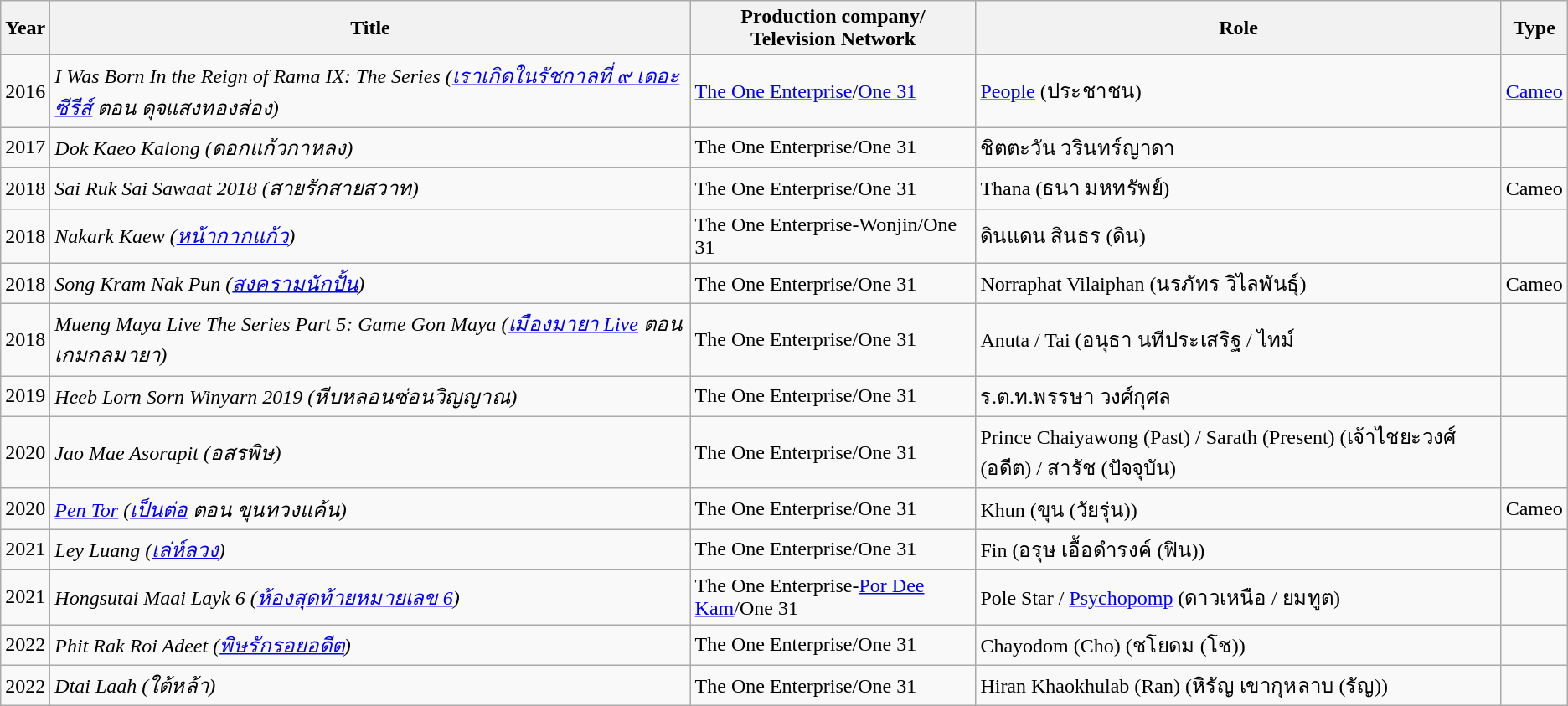<table class="wikitable sortable">
<tr>
<th>Year</th>
<th>Title</th>
<th>Production company/<br>Television Network</th>
<th>Role</th>
<th>Type</th>
</tr>
<tr>
<td>2016</td>
<td><em>I Was Born In the Reign of Rama IX: The Series (<a href='#'>เราเกิดในรัชกาลที่ ๙ เดอะซีรีส์</a> ตอน ดุจแสงทองส่อง)</em></td>
<td><a href='#'>The One Enterprise</a>/<a href='#'>One 31</a></td>
<td><a href='#'>People</a> (ประชาชน)</td>
<td><a href='#'>Cameo</a></td>
</tr>
<tr>
<td>2017</td>
<td><em>Dok Kaeo Kalong (ดอกแก้วกาหลง)</em></td>
<td>The One Enterprise/One 31</td>
<td>ชิตตะวัน วรินทร์ญาดา</td>
<td></td>
</tr>
<tr>
<td>2018</td>
<td><em>Sai Ruk Sai Sawaat 2018 (สายรักสายสวาท)</em></td>
<td>The One Enterprise/One 31</td>
<td>Thana (ธนา มหทรัพย์)</td>
<td>Cameo</td>
</tr>
<tr>
<td>2018</td>
<td><em>Nakark Kaew (<a href='#'>หน้ากากแก้ว</a>)</em></td>
<td>The One Enterprise-Wonjin/One 31</td>
<td>ดินแดน สินธร (ดิน)</td>
<td></td>
</tr>
<tr>
<td>2018</td>
<td><em>Song Kram Nak Pun (<a href='#'>สงครามนักปั้น</a>)</em></td>
<td>The One Enterprise/One 31</td>
<td>Norraphat Vilaiphan (นรภัทร วิไลพันธุ์)</td>
<td>Cameo</td>
</tr>
<tr>
<td>2018</td>
<td><em>Mueng Maya Live The Series Part 5: Game Gon Maya (<a href='#'>เมืองมายา Live</a> ตอน เกมกลมายา)</em></td>
<td>The One Enterprise/One 31</td>
<td>Anuta / Tai (อนุธา นทีประเสริฐ / ไทม์</td>
<td></td>
</tr>
<tr>
<td>2019</td>
<td><em>Heeb Lorn Sorn Winyarn 2019 (หีบหลอนซ่อนวิญญาณ)</em></td>
<td>The One Enterprise/One 31</td>
<td>ร.ต.ท.พรรษา วงศ์กุศล</td>
<td></td>
</tr>
<tr>
<td>2020</td>
<td><em>Jao Mae Asorapit (อสรพิษ)</em></td>
<td>The One Enterprise/One 31</td>
<td>Prince Chaiyawong (Past) / Sarath (Present)  (เจ้าไชยะวงศ์ (อดีต) / สารัช (ปัจจุบัน)</td>
<td></td>
</tr>
<tr>
<td>2020</td>
<td><em><a href='#'>Pen Tor</a> (<a href='#'>เป็นต่อ</a> ตอน ขุนทวงแค้น)</em></td>
<td>The One Enterprise/One 31</td>
<td>Khun  (ขุน (วัยรุ่น))</td>
<td>Cameo</td>
</tr>
<tr>
<td>2021</td>
<td><em>Ley Luang (<a href='#'>เล่ห์ลวง</a>)</em></td>
<td>The One Enterprise/One 31</td>
<td>Fin (อรุษ เอื้อดำรงค์ (ฟิน))</td>
<td></td>
</tr>
<tr>
<td>2021</td>
<td><em>Hongsutai Maai Layk 6 (<a href='#'>ห้องสุดท้ายหมายเลข 6</a>)</em></td>
<td>The One Enterprise-<a href='#'>Por Dee Kam</a>/One 31</td>
<td>Pole Star / <a href='#'>Psychopomp</a> (ดาวเหนือ / ยมทูต)</td>
<td></td>
</tr>
<tr>
<td>2022</td>
<td><em>Phit Rak Roi Adeet (<a href='#'>พิษรักรอยอดีต</a>)</em></td>
<td>The One Enterprise/One 31</td>
<td>Chayodom (Cho) (ชโยดม (โช))</td>
<td></td>
</tr>
<tr>
<td>2022</td>
<td><em>Dtai Laah (ใต้หล้า)</em></td>
<td>The One Enterprise/One 31</td>
<td>Hiran Khaokhulab (Ran) (หิรัญ เขากุหลาบ (รัญ))</td>
<td></td>
</tr>
</table>
